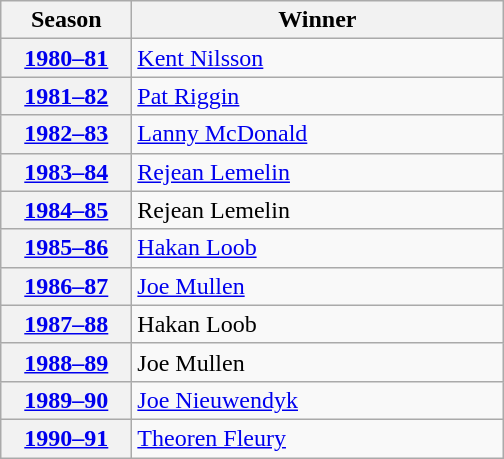<table class="wikitable">
<tr>
<th scope="col" style="width:5em">Season</th>
<th scope="col" style="width:15em">Winner</th>
</tr>
<tr>
<th scope="row"><a href='#'>1980–81</a></th>
<td><a href='#'>Kent Nilsson</a></td>
</tr>
<tr>
<th scope="row"><a href='#'>1981–82</a></th>
<td><a href='#'>Pat Riggin</a></td>
</tr>
<tr>
<th scope="row"><a href='#'>1982–83</a></th>
<td><a href='#'>Lanny McDonald</a></td>
</tr>
<tr>
<th scope="row"><a href='#'>1983–84</a></th>
<td><a href='#'>Rejean Lemelin</a></td>
</tr>
<tr>
<th scope="row"><a href='#'>1984–85</a></th>
<td>Rejean Lemelin</td>
</tr>
<tr>
<th scope="row"><a href='#'>1985–86</a></th>
<td><a href='#'>Hakan Loob</a></td>
</tr>
<tr>
<th scope="row"><a href='#'>1986–87</a></th>
<td><a href='#'>Joe Mullen</a></td>
</tr>
<tr>
<th scope="row"><a href='#'>1987–88</a></th>
<td>Hakan Loob</td>
</tr>
<tr>
<th scope="row"><a href='#'>1988–89</a></th>
<td>Joe Mullen</td>
</tr>
<tr>
<th scope="row"><a href='#'>1989–90</a></th>
<td><a href='#'>Joe Nieuwendyk</a></td>
</tr>
<tr>
<th scope="row"><a href='#'>1990–91</a></th>
<td><a href='#'>Theoren Fleury</a></td>
</tr>
</table>
